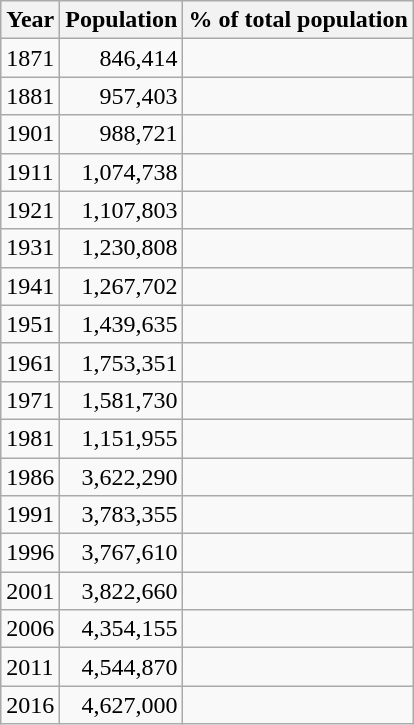<table class="wikitable sortable">
<tr>
<th>Year</th>
<th>Population</th>
<th>% of total population</th>
</tr>
<tr>
<td>1871<br></td>
<td align="right">846,414</td>
<td align="right"></td>
</tr>
<tr>
<td>1881<br></td>
<td align="right">957,403</td>
<td align="right"></td>
</tr>
<tr>
<td>1901<br></td>
<td align="right">988,721</td>
<td align="right"></td>
</tr>
<tr>
<td>1911<br></td>
<td align="right">1,074,738</td>
<td align="right"></td>
</tr>
<tr>
<td>1921<br></td>
<td align="right">1,107,803</td>
<td align="right"></td>
</tr>
<tr>
<td>1931<br></td>
<td align="right">1,230,808</td>
<td align="right"></td>
</tr>
<tr>
<td>1941<br></td>
<td align="right">1,267,702</td>
<td align="right"></td>
</tr>
<tr>
<td>1951<br></td>
<td align="right">1,439,635</td>
<td align="right"></td>
</tr>
<tr>
<td>1961<br></td>
<td align="right">1,753,351</td>
<td align="right"></td>
</tr>
<tr>
<td>1971<br></td>
<td align="right">1,581,730</td>
<td align="right"></td>
</tr>
<tr>
<td>1981<br></td>
<td align="right">1,151,955</td>
<td align="right"></td>
</tr>
<tr>
<td>1986<br></td>
<td align="right">3,622,290</td>
<td align="right"></td>
</tr>
<tr>
<td>1991<br></td>
<td align="right">3,783,355</td>
<td align="right"></td>
</tr>
<tr>
<td>1996<br></td>
<td align="right">3,767,610</td>
<td align="right"></td>
</tr>
<tr>
<td>2001<br></td>
<td align="right">3,822,660</td>
<td align="right"></td>
</tr>
<tr>
<td>2006<br></td>
<td align="right">4,354,155</td>
<td align="right"></td>
</tr>
<tr>
<td>2011<br></td>
<td align="right">4,544,870</td>
<td align="right"></td>
</tr>
<tr>
<td>2016<br></td>
<td align="right">4,627,000</td>
<td align="right"></td>
</tr>
</table>
